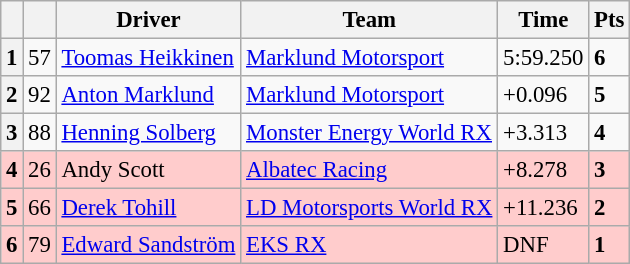<table class=wikitable style="font-size:95%">
<tr>
<th></th>
<th></th>
<th>Driver</th>
<th>Team</th>
<th>Time</th>
<th>Pts</th>
</tr>
<tr>
<th>1</th>
<td>57</td>
<td> <a href='#'>Toomas Heikkinen</a></td>
<td><a href='#'>Marklund Motorsport</a></td>
<td>5:59.250</td>
<td><strong>6</strong></td>
</tr>
<tr>
<th>2</th>
<td>92</td>
<td> <a href='#'>Anton Marklund</a></td>
<td><a href='#'>Marklund Motorsport</a></td>
<td>+0.096</td>
<td><strong>5</strong></td>
</tr>
<tr>
<th>3</th>
<td>88</td>
<td> <a href='#'>Henning Solberg</a></td>
<td><a href='#'>Monster Energy World RX</a></td>
<td>+3.313</td>
<td><strong>4</strong></td>
</tr>
<tr>
<th style="background:#ffcccc;">4</th>
<td style="background:#ffcccc;">26</td>
<td style="background:#ffcccc;"> Andy Scott</td>
<td style="background:#ffcccc;"><a href='#'>Albatec Racing</a></td>
<td style="background:#ffcccc;">+8.278</td>
<td style="background:#ffcccc;"><strong>3</strong></td>
</tr>
<tr>
<th style="background:#ffcccc;">5</th>
<td style="background:#ffcccc;">66</td>
<td style="background:#ffcccc;"> <a href='#'>Derek Tohill</a></td>
<td style="background:#ffcccc;"><a href='#'>LD Motorsports World RX</a></td>
<td style="background:#ffcccc;">+11.236</td>
<td style="background:#ffcccc;"><strong>2</strong></td>
</tr>
<tr>
<th style="background:#ffcccc;">6</th>
<td style="background:#ffcccc;">79</td>
<td style="background:#ffcccc;"> <a href='#'>Edward Sandström</a></td>
<td style="background:#ffcccc;"><a href='#'>EKS RX</a></td>
<td style="background:#ffcccc;">DNF</td>
<td style="background:#ffcccc;"><strong>1</strong></td>
</tr>
</table>
